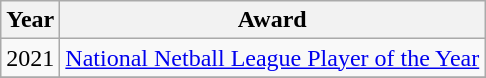<table class="wikitable collapsible">
<tr>
<th>Year</th>
<th>Award</th>
</tr>
<tr>
<td>2021</td>
<td><a href='#'>National Netball League Player of the Year</a></td>
</tr>
<tr>
</tr>
</table>
